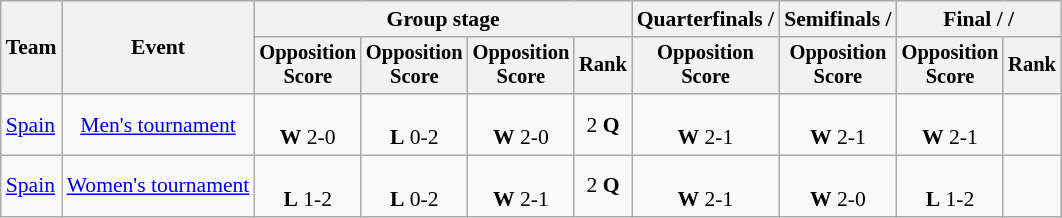<table class="wikitable" style="text-align:center; font-size:90%">
<tr>
<th rowspan=2>Team</th>
<th rowspan=2>Event</th>
<th colspan=4>Group stage</th>
<th>Quarterfinals / </th>
<th>Semifinals / </th>
<th colspan=2>Final /  / </th>
</tr>
<tr style="font-size:95%">
<th>Opposition<br>Score</th>
<th>Opposition<br>Score</th>
<th>Opposition<br>Score</th>
<th>Rank</th>
<th>Opposition<br>Score</th>
<th>Opposition<br>Score</th>
<th>Opposition<br>Score</th>
<th>Rank</th>
</tr>
<tr>
<td align=left><a href='#'>Spain</a></td>
<td><a href='#'>Men's tournament</a></td>
<td><br><strong>W</strong> 2-0</td>
<td><br><strong>L</strong> 0-2</td>
<td><br><strong>W</strong> 2-0</td>
<td>2 <strong>Q</strong></td>
<td><br><strong>W</strong> 2-1</td>
<td><br><strong>W</strong> 2-1</td>
<td><br><strong>W</strong> 2-1</td>
<td></td>
</tr>
<tr>
<td align=left><a href='#'>Spain</a></td>
<td><a href='#'>Women's tournament</a></td>
<td><br><strong>L</strong> 1-2</td>
<td><br><strong>L</strong> 0-2</td>
<td><br><strong>W</strong> 2-1</td>
<td>2 <strong>Q</strong></td>
<td><br><strong>W</strong> 2-1</td>
<td><br><strong>W</strong> 2-0</td>
<td><br><strong>L</strong> 1-2</td>
<td></td>
</tr>
</table>
